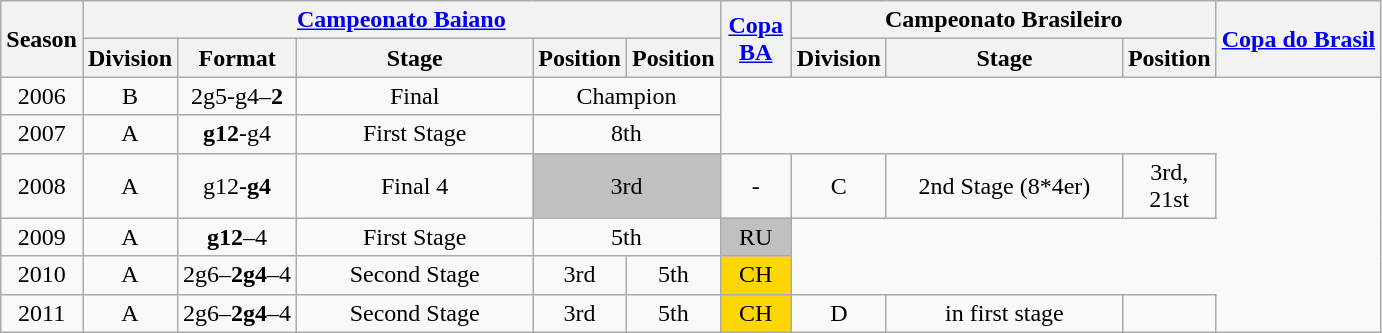<table class="wikitable" style="text-align: center">
<tr>
<th rowspan="2">Season</th>
<th colspan="5"><a href='#'>Campeonato Baiano</a></th>
<th rowspan="2" width="40"><a href='#'>Copa <br>BA</a></th>
<th colspan="3">Campeonato Brasileiro</th>
<th rowspan="2"><a href='#'>Copa do Brasil</a></th>
</tr>
<tr>
<th>Division</th>
<th>Format</th>
<th width="150">Stage</th>
<th width="20">Position</th>
<th width="20">Position</th>
<th width="20">Division</th>
<th width="150">Stage</th>
<th width="20">Position</th>
</tr>
<tr>
<td>2006</td>
<td>B</td>
<td>2g5-g4–<strong>2</strong></td>
<td>Final</td>
<td colspan="2">Champion</td>
</tr>
<tr>
<td>2007</td>
<td>A</td>
<td><strong>g12</strong>-g4</td>
<td>First Stage</td>
<td colspan="2">8th</td>
</tr>
<tr>
<td>2008</td>
<td>A</td>
<td>g12-<strong>g4</strong></td>
<td>Final 4</td>
<td colspan="2" bgcolor=silver>3rd</td>
<td>-</td>
<td>C</td>
<td>2nd Stage (8*4er)</td>
<td>3rd, 21st</td>
</tr>
<tr>
<td>2009</td>
<td>A</td>
<td><strong>g12</strong>–4</td>
<td>First Stage</td>
<td colspan="2">5th</td>
<td bgcolor=silver>RU</td>
</tr>
<tr>
<td>2010</td>
<td>A</td>
<td>2g6–<strong>2g4</strong>–4</td>
<td>Second Stage</td>
<td>3rd</td>
<td>5th</td>
<td bgcolor=gold>CH</td>
</tr>
<tr>
<td>2011</td>
<td>A</td>
<td>2g6–<strong>2g4</strong>–4</td>
<td>Second Stage</td>
<td>3rd</td>
<td>5th</td>
<td bgcolor=gold>CH</td>
<td>D</td>
<td>in first stage</td>
<td></td>
</tr>
</table>
